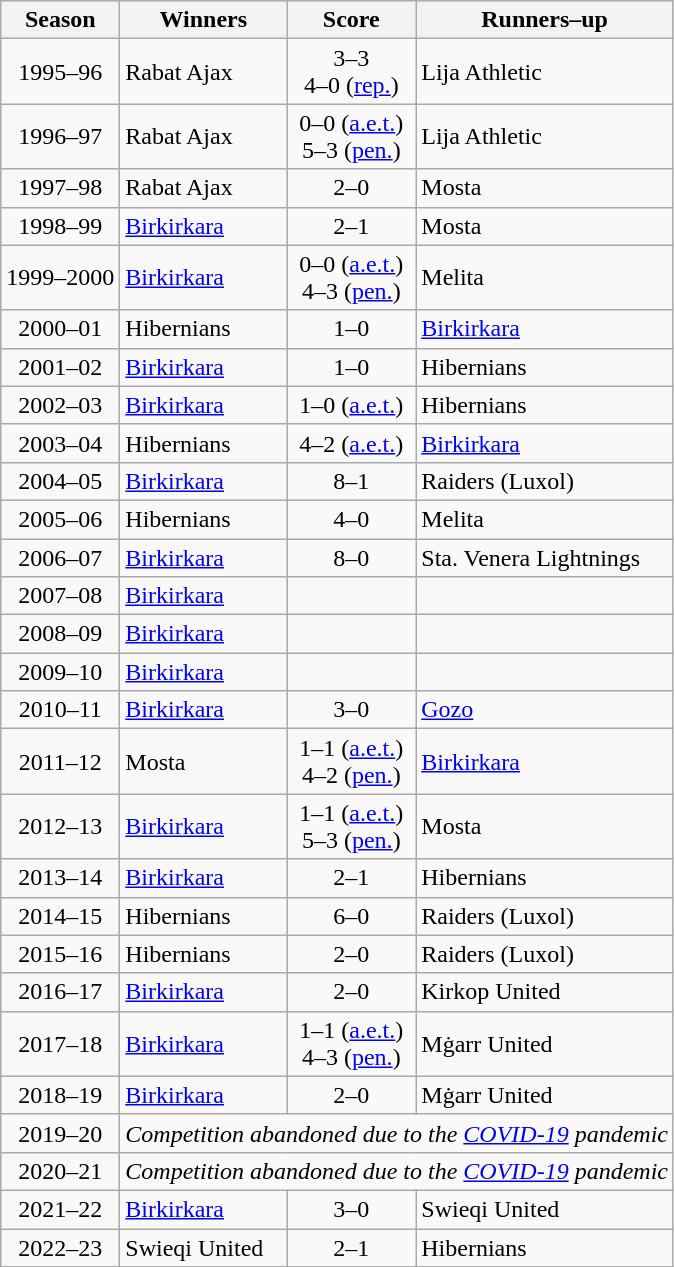<table class="sortable wikitable plainrowheaders">
<tr>
<th scope="col">Season</th>
<th scope="col">Winners</th>
<th scope="col">Score</th>
<th scope="col">Runners–up</th>
</tr>
<tr>
<td align="center">1995–96</td>
<td>Rabat Ajax</td>
<td align="center">3–3<br>4–0 (<a href='#'>rep.</a>)</td>
<td>Lija Athletic</td>
</tr>
<tr>
<td align="center">1996–97</td>
<td>Rabat Ajax</td>
<td align="center">0–0 (<a href='#'>a.e.t.</a>)<br>5–3 (<a href='#'>pen.</a>)</td>
<td>Lija Athletic</td>
</tr>
<tr>
<td align="center">1997–98</td>
<td>Rabat Ajax</td>
<td align="center">2–0</td>
<td>Mosta</td>
</tr>
<tr>
<td align="center">1998–99</td>
<td><a href='#'>Birkirkara</a></td>
<td align="center">2–1</td>
<td>Mosta</td>
</tr>
<tr>
<td>1999–2000</td>
<td><a href='#'>Birkirkara</a></td>
<td align="center">0–0 (<a href='#'>a.e.t.</a>)<br>4–3 (<a href='#'>pen.</a>)</td>
<td>Melita</td>
</tr>
<tr>
<td align="center">2000–01</td>
<td>Hibernians</td>
<td align="center">1–0</td>
<td><a href='#'>Birkirkara</a></td>
</tr>
<tr>
<td align="center">2001–02</td>
<td><a href='#'>Birkirkara</a></td>
<td align="center">1–0</td>
<td>Hibernians</td>
</tr>
<tr>
<td align="center">2002–03</td>
<td><a href='#'>Birkirkara</a></td>
<td align="center">1–0 (<a href='#'>a.e.t.</a>)</td>
<td>Hibernians</td>
</tr>
<tr>
<td align="center">2003–04</td>
<td>Hibernians</td>
<td align="center">4–2 (<a href='#'>a.e.t.</a>)</td>
<td><a href='#'>Birkirkara</a></td>
</tr>
<tr>
<td align="center">2004–05</td>
<td><a href='#'>Birkirkara</a></td>
<td align="center">8–1</td>
<td>Raiders (Luxol)</td>
</tr>
<tr>
<td align="center">2005–06</td>
<td>Hibernians</td>
<td align="center">4–0</td>
<td>Melita</td>
</tr>
<tr>
<td align="center">2006–07</td>
<td><a href='#'>Birkirkara</a></td>
<td align="center">8–0</td>
<td>Sta. Venera Lightnings</td>
</tr>
<tr>
<td align="center">2007–08</td>
<td><a href='#'>Birkirkara</a></td>
<td></td>
<td></td>
</tr>
<tr>
<td align="center">2008–09</td>
<td><a href='#'>Birkirkara</a></td>
<td></td>
<td></td>
</tr>
<tr>
<td align="center">2009–10</td>
<td><a href='#'>Birkirkara</a></td>
<td></td>
<td></td>
</tr>
<tr>
<td align="center">2010–11</td>
<td><a href='#'>Birkirkara</a></td>
<td align="center">3–0</td>
<td> <a href='#'>Gozo</a></td>
</tr>
<tr>
<td align="center">2011–12</td>
<td>Mosta</td>
<td align="center">1–1 (<a href='#'>a.e.t.</a>)<br>4–2 (<a href='#'>pen.</a>)</td>
<td><a href='#'>Birkirkara</a></td>
</tr>
<tr>
<td align="center">2012–13</td>
<td><a href='#'>Birkirkara</a></td>
<td align="center">1–1 (<a href='#'>a.e.t.</a>)<br>5–3 (<a href='#'>pen.</a>)</td>
<td>Mosta</td>
</tr>
<tr>
<td align="center">2013–14</td>
<td><a href='#'>Birkirkara</a></td>
<td align="center">2–1</td>
<td>Hibernians</td>
</tr>
<tr>
<td align="center">2014–15</td>
<td>Hibernians</td>
<td align="center">6–0</td>
<td>Raiders (Luxol)</td>
</tr>
<tr>
<td align="center">2015–16</td>
<td>Hibernians</td>
<td align="center">2–0</td>
<td>Raiders (Luxol)</td>
</tr>
<tr>
<td align="center">2016–17</td>
<td><a href='#'>Birkirkara</a></td>
<td align="center">2–0</td>
<td>Kirkop United</td>
</tr>
<tr>
<td align="center">2017–18</td>
<td><a href='#'>Birkirkara</a></td>
<td align="center">1–1 (<a href='#'>a.e.t.</a>)<br>4–3 (<a href='#'>pen.</a>)</td>
<td>Mġarr United</td>
</tr>
<tr>
<td align="center">2018–19</td>
<td><a href='#'>Birkirkara</a></td>
<td align="center">2–0</td>
<td>Mġarr United</td>
</tr>
<tr>
<td align="center">2019–20</td>
<td colspan=3><em>Competition abandoned due to the <a href='#'>COVID-19</a> pandemic</em></td>
</tr>
<tr>
<td align="center">2020–21</td>
<td colspan=3><em>Competition abandoned due to the <a href='#'>COVID-19</a> pandemic</em></td>
</tr>
<tr>
<td align="center">2021–22</td>
<td><a href='#'>Birkirkara</a></td>
<td align="center">3–0</td>
<td>Swieqi United</td>
</tr>
<tr>
<td align="center">2022–23</td>
<td>Swieqi United</td>
<td align="center">2–1</td>
<td>Hibernians</td>
</tr>
</table>
